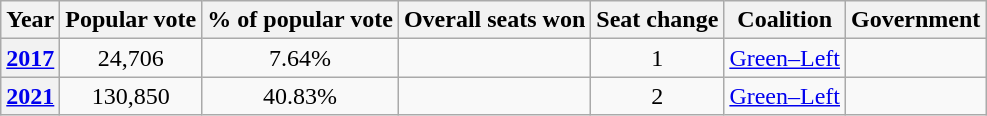<table class="wikitable" style="text-align:center">
<tr>
<th>Year</th>
<th>Popular vote<br></th>
<th>% of popular vote</th>
<th>Overall seats won</th>
<th>Seat change</th>
<th>Coalition</th>
<th>Government</th>
</tr>
<tr>
<th><a href='#'>2017</a></th>
<td>24,706</td>
<td>7.64%</td>
<td></td>
<td> 1</td>
<td><a href='#'>Green–Left</a></td>
<td></td>
</tr>
<tr>
<th><a href='#'>2021</a></th>
<td>130,850</td>
<td>40.83%</td>
<td></td>
<td> 2</td>
<td><a href='#'>Green–Left</a></td>
<td></td>
</tr>
</table>
